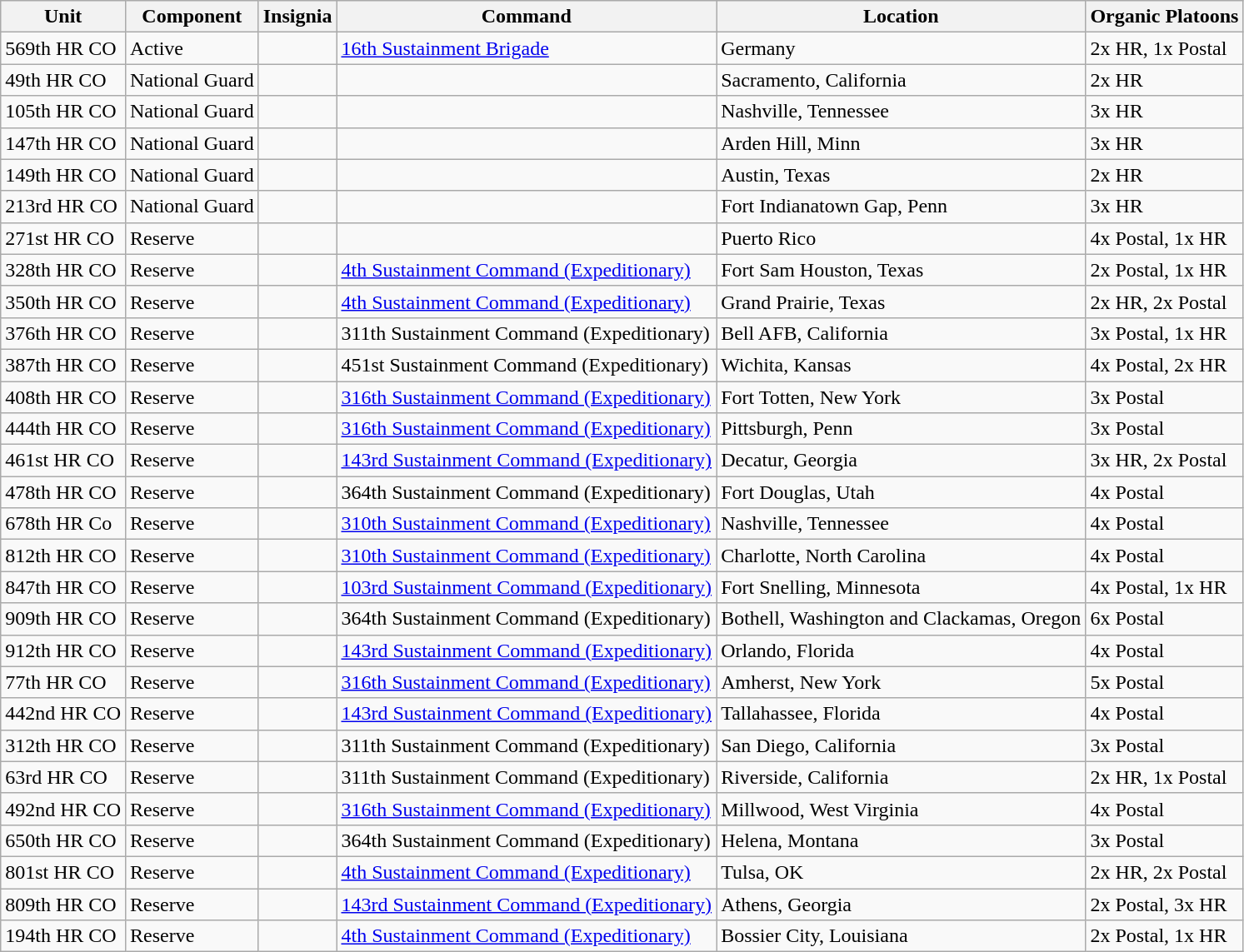<table class="wikitable sortable">
<tr>
<th>Unit</th>
<th>Component</th>
<th>Insignia</th>
<th>Command</th>
<th>Location</th>
<th>Organic Platoons</th>
</tr>
<tr>
<td>569th HR CO</td>
<td>Active</td>
<td></td>
<td><a href='#'>16th Sustainment Brigade</a></td>
<td>Germany</td>
<td>2x HR, 1x Postal</td>
</tr>
<tr>
<td>49th HR CO</td>
<td>National Guard</td>
<td></td>
<td></td>
<td>Sacramento, California</td>
<td>2x HR</td>
</tr>
<tr>
<td>105th HR CO</td>
<td>National Guard</td>
<td></td>
<td></td>
<td>Nashville, Tennessee</td>
<td>3x HR</td>
</tr>
<tr>
<td>147th HR CO</td>
<td>National Guard</td>
<td></td>
<td></td>
<td>Arden Hill, Minn</td>
<td>3x HR</td>
</tr>
<tr>
<td>149th HR CO</td>
<td>National Guard</td>
<td></td>
<td></td>
<td>Austin, Texas</td>
<td>2x HR</td>
</tr>
<tr>
<td>213rd HR CO</td>
<td>National Guard</td>
<td></td>
<td></td>
<td>Fort Indianatown Gap, Penn</td>
<td>3x HR</td>
</tr>
<tr>
<td>271st HR CO</td>
<td>Reserve</td>
<td></td>
<td></td>
<td>Puerto Rico</td>
<td>4x Postal, 1x HR</td>
</tr>
<tr>
<td>328th HR CO</td>
<td>Reserve</td>
<td></td>
<td><a href='#'>4th Sustainment Command (Expeditionary)</a></td>
<td>Fort Sam Houston, Texas</td>
<td>2x Postal, 1x HR</td>
</tr>
<tr>
<td>350th HR CO</td>
<td>Reserve</td>
<td></td>
<td><a href='#'>4th Sustainment Command (Expeditionary)</a></td>
<td>Grand Prairie, Texas</td>
<td>2x HR, 2x Postal</td>
</tr>
<tr>
<td>376th HR CO</td>
<td>Reserve</td>
<td></td>
<td>311th Sustainment Command (Expeditionary)</td>
<td>Bell AFB, California</td>
<td>3x Postal, 1x HR</td>
</tr>
<tr>
<td>387th HR CO</td>
<td>Reserve</td>
<td></td>
<td>451st Sustainment Command (Expeditionary)</td>
<td>Wichita, Kansas</td>
<td>4x Postal, 2x HR</td>
</tr>
<tr>
<td>408th HR CO</td>
<td>Reserve</td>
<td></td>
<td><a href='#'>316th Sustainment Command (Expeditionary)</a></td>
<td>Fort Totten, New York</td>
<td>3x Postal</td>
</tr>
<tr>
<td>444th HR CO</td>
<td>Reserve</td>
<td></td>
<td><a href='#'>316th Sustainment Command (Expeditionary)</a></td>
<td>Pittsburgh, Penn</td>
<td>3x Postal</td>
</tr>
<tr>
<td>461st HR CO</td>
<td>Reserve</td>
<td></td>
<td><a href='#'>143rd Sustainment Command (Expeditionary)</a></td>
<td>Decatur, Georgia</td>
<td>3x HR, 2x Postal</td>
</tr>
<tr>
<td>478th HR CO</td>
<td>Reserve</td>
<td></td>
<td>364th Sustainment Command (Expeditionary)</td>
<td>Fort Douglas, Utah</td>
<td>4x Postal</td>
</tr>
<tr>
<td>678th HR Co</td>
<td>Reserve</td>
<td></td>
<td><a href='#'>310th Sustainment Command (Expeditionary)</a></td>
<td>Nashville, Tennessee</td>
<td>4x Postal</td>
</tr>
<tr>
<td>812th HR CO</td>
<td>Reserve</td>
<td></td>
<td><a href='#'>310th Sustainment Command (Expeditionary)</a></td>
<td>Charlotte, North Carolina</td>
<td>4x Postal</td>
</tr>
<tr>
<td>847th HR CO</td>
<td>Reserve</td>
<td></td>
<td><a href='#'>103rd Sustainment Command (Expeditionary)</a></td>
<td>Fort Snelling, Minnesota</td>
<td>4x Postal, 1x HR</td>
</tr>
<tr>
<td>909th HR CO</td>
<td>Reserve</td>
<td></td>
<td>364th Sustainment Command (Expeditionary)</td>
<td>Bothell, Washington and Clackamas, Oregon</td>
<td>6x Postal</td>
</tr>
<tr>
<td>912th HR CO</td>
<td>Reserve</td>
<td></td>
<td><a href='#'>143rd Sustainment Command (Expeditionary)</a></td>
<td>Orlando, Florida</td>
<td>4x Postal</td>
</tr>
<tr>
<td>77th HR CO</td>
<td>Reserve</td>
<td></td>
<td><a href='#'>316th Sustainment Command (Expeditionary)</a></td>
<td>Amherst, New York</td>
<td>5x Postal</td>
</tr>
<tr>
<td>442nd HR CO</td>
<td>Reserve</td>
<td></td>
<td><a href='#'>143rd Sustainment Command (Expeditionary)</a></td>
<td>Tallahassee, Florida</td>
<td>4x Postal</td>
</tr>
<tr>
<td>312th HR CO</td>
<td>Reserve</td>
<td></td>
<td>311th Sustainment Command (Expeditionary)</td>
<td>San Diego, California</td>
<td>3x Postal</td>
</tr>
<tr>
<td>63rd HR CO</td>
<td>Reserve</td>
<td></td>
<td>311th Sustainment Command (Expeditionary)</td>
<td>Riverside, California</td>
<td>2x HR, 1x Postal</td>
</tr>
<tr>
<td>492nd HR CO</td>
<td>Reserve</td>
<td></td>
<td><a href='#'>316th Sustainment Command (Expeditionary)</a></td>
<td>Millwood, West Virginia</td>
<td>4x Postal</td>
</tr>
<tr>
<td>650th HR CO</td>
<td>Reserve</td>
<td></td>
<td>364th Sustainment Command (Expeditionary)</td>
<td>Helena, Montana</td>
<td>3x Postal</td>
</tr>
<tr>
<td>801st HR CO</td>
<td>Reserve</td>
<td></td>
<td><a href='#'>4th Sustainment Command (Expeditionary)</a></td>
<td>Tulsa, OK</td>
<td>2x HR, 2x Postal</td>
</tr>
<tr>
<td>809th HR CO</td>
<td>Reserve</td>
<td></td>
<td><a href='#'>143rd Sustainment Command (Expeditionary)</a></td>
<td>Athens, Georgia</td>
<td>2x Postal, 3x HR</td>
</tr>
<tr>
<td>194th HR CO</td>
<td>Reserve</td>
<td></td>
<td><a href='#'>4th Sustainment Command (Expeditionary)</a></td>
<td>Bossier City, Louisiana</td>
<td>2x Postal, 1x HR</td>
</tr>
</table>
